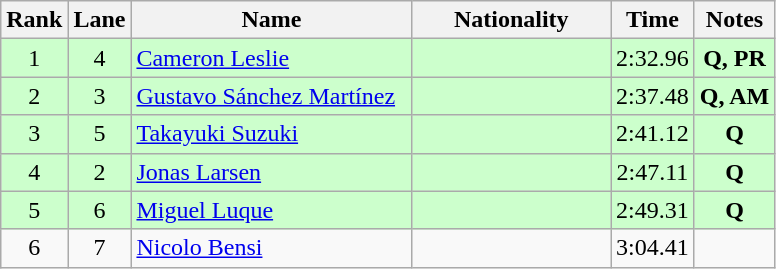<table class="wikitable sortable" style="text-align:center">
<tr>
<th>Rank</th>
<th>Lane</th>
<th style="width:180px">Name</th>
<th style="width:125px">Nationality</th>
<th>Time</th>
<th>Notes</th>
</tr>
<tr style="background:#cfc;">
<td>1</td>
<td>4</td>
<td style="text-align:left;"><a href='#'>Cameron Leslie</a></td>
<td style="text-align:left;"></td>
<td>2:32.96</td>
<td><strong>Q, PR</strong></td>
</tr>
<tr style="background:#cfc;">
<td>2</td>
<td>3</td>
<td style="text-align:left;"><a href='#'>Gustavo Sánchez Martínez</a></td>
<td style="text-align:left;"></td>
<td>2:37.48</td>
<td><strong>Q, AM</strong></td>
</tr>
<tr style="background:#cfc;">
<td>3</td>
<td>5</td>
<td style="text-align:left;"><a href='#'>Takayuki Suzuki</a></td>
<td style="text-align:left;"></td>
<td>2:41.12</td>
<td><strong>Q</strong></td>
</tr>
<tr style="background:#cfc;">
<td>4</td>
<td>2</td>
<td style="text-align:left;"><a href='#'>Jonas Larsen</a></td>
<td style="text-align:left;"></td>
<td>2:47.11</td>
<td><strong>Q</strong></td>
</tr>
<tr style="background:#cfc;">
<td>5</td>
<td>6</td>
<td style="text-align:left;"><a href='#'>Miguel Luque</a></td>
<td style="text-align:left;"></td>
<td>2:49.31</td>
<td><strong>Q</strong></td>
</tr>
<tr>
<td>6</td>
<td>7</td>
<td style="text-align:left;"><a href='#'>Nicolo Bensi</a></td>
<td style="text-align:left;"></td>
<td>3:04.41</td>
<td></td>
</tr>
</table>
